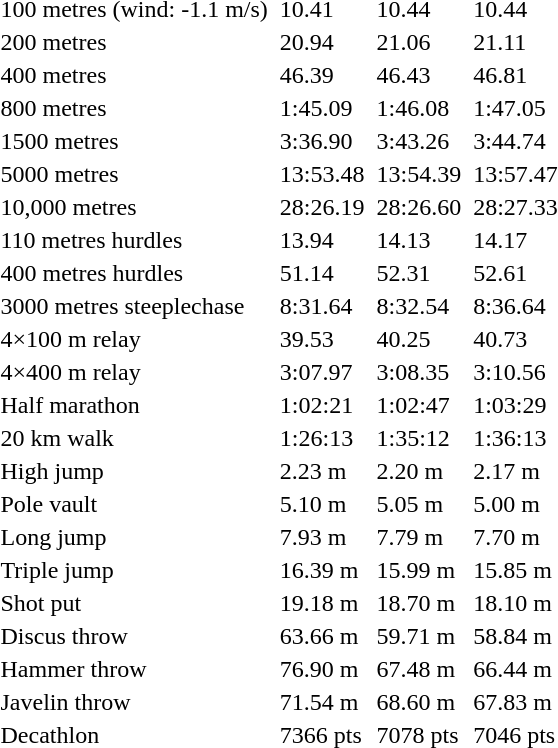<table>
<tr>
<td>100 metres (wind: -1.1 m/s)</td>
<td></td>
<td>10.41</td>
<td></td>
<td>10.44</td>
<td></td>
<td>10.44</td>
</tr>
<tr>
<td>200 metres</td>
<td></td>
<td>20.94</td>
<td></td>
<td>21.06</td>
<td></td>
<td>21.11</td>
</tr>
<tr>
<td>400 metres</td>
<td></td>
<td>46.39</td>
<td></td>
<td>46.43</td>
<td></td>
<td>46.81</td>
</tr>
<tr>
<td>800 metres</td>
<td></td>
<td>1:45.09</td>
<td></td>
<td>1:46.08</td>
<td></td>
<td>1:47.05</td>
</tr>
<tr>
<td>1500 metres</td>
<td></td>
<td>3:36.90</td>
<td></td>
<td>3:43.26</td>
<td></td>
<td>3:44.74</td>
</tr>
<tr>
<td>5000 metres</td>
<td></td>
<td>13:53.48</td>
<td></td>
<td>13:54.39</td>
<td></td>
<td>13:57.47</td>
</tr>
<tr>
<td>10,000 metres</td>
<td></td>
<td>28:26.19</td>
<td></td>
<td>28:26.60</td>
<td></td>
<td>28:27.33</td>
</tr>
<tr>
<td>110 metres hurdles</td>
<td></td>
<td>13.94</td>
<td></td>
<td>14.13</td>
<td></td>
<td>14.17</td>
</tr>
<tr>
<td>400 metres hurdles</td>
<td></td>
<td>51.14</td>
<td></td>
<td>52.31</td>
<td></td>
<td>52.61</td>
</tr>
<tr>
<td>3000 metres steeplechase</td>
<td></td>
<td>8:31.64</td>
<td></td>
<td>8:32.54</td>
<td></td>
<td>8:36.64</td>
</tr>
<tr>
<td>4×100 m relay</td>
<td></td>
<td>39.53</td>
<td></td>
<td>40.25</td>
<td></td>
<td>40.73</td>
</tr>
<tr>
<td>4×400 m relay</td>
<td></td>
<td>3:07.97</td>
<td></td>
<td>3:08.35</td>
<td></td>
<td>3:10.56</td>
</tr>
<tr>
<td>Half marathon</td>
<td></td>
<td>1:02:21</td>
<td></td>
<td>1:02:47</td>
<td></td>
<td>1:03:29</td>
</tr>
<tr>
<td>20 km walk</td>
<td></td>
<td>1:26:13</td>
<td></td>
<td>1:35:12</td>
<td></td>
<td>1:36:13</td>
</tr>
<tr>
<td>High jump</td>
<td></td>
<td>2.23 m</td>
<td></td>
<td>2.20 m</td>
<td></td>
<td>2.17 m</td>
</tr>
<tr>
<td>Pole vault</td>
<td></td>
<td>5.10 m</td>
<td></td>
<td>5.05 m</td>
<td></td>
<td>5.00 m</td>
</tr>
<tr>
<td>Long jump</td>
<td></td>
<td>7.93 m</td>
<td></td>
<td>7.79 m</td>
<td></td>
<td>7.70 m</td>
</tr>
<tr>
<td>Triple jump</td>
<td></td>
<td>16.39 m</td>
<td></td>
<td>15.99 m</td>
<td></td>
<td>15.85 m</td>
</tr>
<tr>
<td>Shot put</td>
<td></td>
<td>19.18 m</td>
<td></td>
<td>18.70 m</td>
<td></td>
<td>18.10 m</td>
</tr>
<tr>
<td>Discus throw</td>
<td></td>
<td>63.66 m</td>
<td></td>
<td>59.71 m</td>
<td></td>
<td>58.84 m</td>
</tr>
<tr>
<td>Hammer throw</td>
<td></td>
<td>76.90 m</td>
<td></td>
<td>67.48 m</td>
<td></td>
<td>66.44 m</td>
</tr>
<tr>
<td>Javelin throw</td>
<td></td>
<td>71.54 m</td>
<td></td>
<td>68.60 m</td>
<td></td>
<td>67.83 m</td>
</tr>
<tr>
<td>Decathlon</td>
<td></td>
<td>7366 pts</td>
<td></td>
<td>7078 pts</td>
<td></td>
<td>7046 pts</td>
</tr>
</table>
